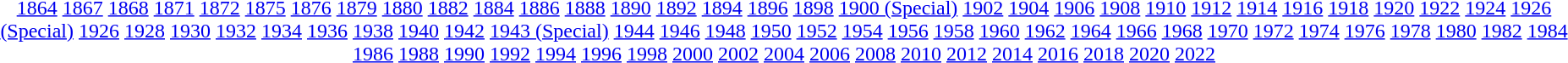<table id=toc class=toc summary=Contents>
<tr>
<td align=center><br><a href='#'>1864</a>  <a href='#'>1867</a>  <a href='#'>1868</a>  <a href='#'>1871</a>  <a href='#'>1872</a>  <a href='#'>1875</a>  <a href='#'>1876</a>  <a href='#'>1879</a>  <a href='#'>1880</a>  <a href='#'>1882</a>  <a href='#'>1884</a>  <a href='#'>1886</a>  <a href='#'>1888</a>  <a href='#'>1890</a>  <a href='#'>1892</a>  <a href='#'>1894</a>  <a href='#'>1896</a>  <a href='#'>1898</a>  <a href='#'>1900 (Special)</a>  <a href='#'>1902</a>  <a href='#'>1904</a>  <a href='#'>1906</a>  <a href='#'>1908</a>  <a href='#'>1910</a>  <a href='#'>1912</a>  <a href='#'>1914</a>  <a href='#'>1916</a>  <a href='#'>1918</a>  <a href='#'>1920</a>  <a href='#'>1922</a>  <a href='#'>1924</a>  <a href='#'>1926 (Special)</a>  <a href='#'>1926</a>  <a href='#'>1928</a>  <a href='#'>1930</a>  <a href='#'>1932</a>  <a href='#'>1934</a>  <a href='#'>1936</a>  <a href='#'>1938</a>  <a href='#'>1940</a>  <a href='#'>1942</a>  <a href='#'>1943 (Special)</a>  <a href='#'>1944</a>  <a href='#'>1946</a>  <a href='#'>1948</a>  <a href='#'>1950</a>  <a href='#'>1952</a>  <a href='#'>1954</a>  <a href='#'>1956</a>  <a href='#'>1958</a>  <a href='#'>1960</a>  <a href='#'>1962</a>  <a href='#'>1964</a>  <a href='#'>1966</a>  <a href='#'>1968</a>  <a href='#'>1970</a>  <a href='#'>1972</a>  <a href='#'>1974</a>  <a href='#'>1976</a>  <a href='#'>1978</a>  <a href='#'>1980</a>  <a href='#'>1982</a>  <a href='#'>1984</a>  <a href='#'>1986</a>  <a href='#'>1988</a>  <a href='#'>1990</a>  <a href='#'>1992</a>  <a href='#'>1994</a>  <a href='#'>1996</a>  <a href='#'>1998</a>  <a href='#'>2000</a>  <a href='#'>2002</a>  <a href='#'>2004</a>  <a href='#'>2006</a>  <a href='#'>2008</a>  <a href='#'>2010</a>  <a href='#'>2012</a>  <a href='#'>2014</a>  <a href='#'>2016</a>  <a href='#'>2018</a>  <a href='#'>2020</a>  <a href='#'>2022</a></td>
</tr>
</table>
